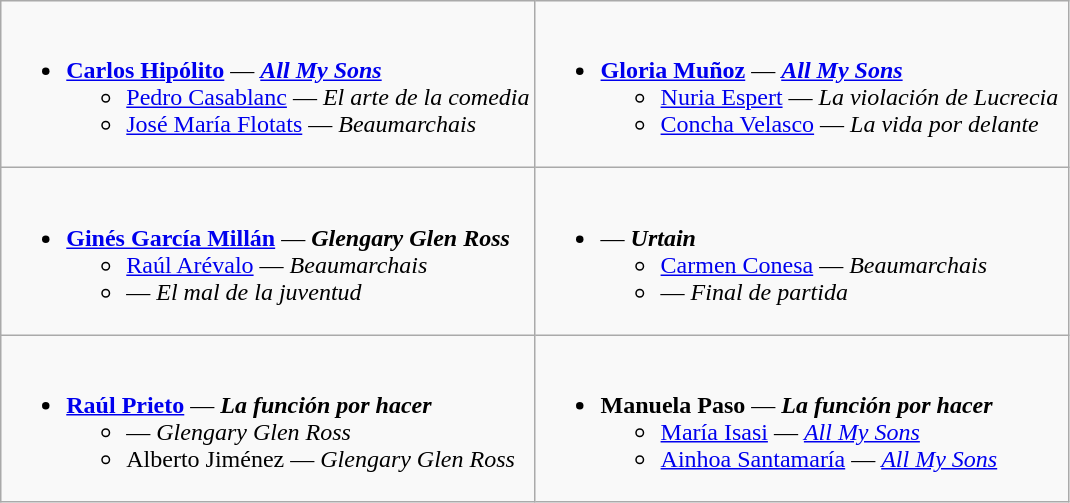<table class=wikitable>
<tr>
<td style="vertical-align:top;" width="50%"><br><ul><li><strong><a href='#'>Carlos Hipólito</a></strong> — <strong><em><a href='#'>All My Sons</a></em></strong><ul><li><a href='#'>Pedro Casablanc</a> — <em>El arte de la comedia</em></li><li><a href='#'>José María Flotats</a> — <em>Beaumarchais</em></li></ul></li></ul></td>
<td style="vertical-align:top;" width="50%"><br><ul><li><strong><a href='#'>Gloria Muñoz</a></strong> — <strong><em><a href='#'>All My Sons</a></em></strong><ul><li><a href='#'>Nuria Espert</a> — <em>La violación de Lucrecia</em></li><li><a href='#'>Concha Velasco</a> — <em>La vida por delante</em></li></ul></li></ul></td>
</tr>
<tr>
<td style="vertical-align:top;" width="50%"><br><ul><li><strong><a href='#'>Ginés García Millán</a></strong> — <strong><em>Glengary Glen Ross</em></strong><ul><li><a href='#'>Raúl Arévalo</a> — <em>Beaumarchais</em></li><li> — <em>El mal de la juventud</em></li></ul></li></ul></td>
<td style="vertical-align:top;" width="50%"><br><ul><li><strong></strong> — <strong><em>Urtain</em></strong><ul><li><a href='#'>Carmen Conesa</a> — <em>Beaumarchais</em></li><li> — <em>Final de partida</em></li></ul></li></ul></td>
</tr>
<tr>
<td style="vertical-align:top;" width="50%"><br><ul><li><strong><a href='#'>Raúl Prieto</a></strong> — <strong><em>La función por hacer</em></strong><ul><li> — <em>Glengary Glen Ross</em></li><li>Alberto Jiménez — <em>Glengary Glen Ross</em></li></ul></li></ul></td>
<td style="vertical-align:top;" width="50%"><br><ul><li><strong>Manuela Paso</strong> — <strong><em>La función por hacer</em></strong><ul><li><a href='#'>María Isasi</a> — <em><a href='#'>All My Sons</a></em></li><li><a href='#'>Ainhoa Santamaría</a> — <em><a href='#'>All My Sons</a></em></li></ul></li></ul></td>
</tr>
</table>
